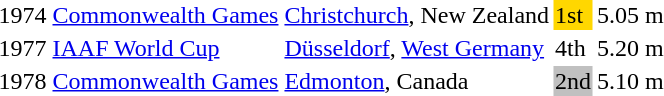<table>
<tr>
<td>1974</td>
<td><a href='#'>Commonwealth Games</a></td>
<td><a href='#'>Christchurch</a>, New Zealand</td>
<td bgcolor="gold">1st</td>
<td>5.05 m</td>
</tr>
<tr>
<td>1977</td>
<td><a href='#'>IAAF World Cup</a></td>
<td><a href='#'>Düsseldorf</a>, <a href='#'>West Germany</a></td>
<td>4th</td>
<td>5.20 m</td>
</tr>
<tr>
<td>1978</td>
<td><a href='#'>Commonwealth Games</a></td>
<td><a href='#'>Edmonton</a>, Canada</td>
<td bgcolor="silver">2nd</td>
<td>5.10 m</td>
</tr>
</table>
